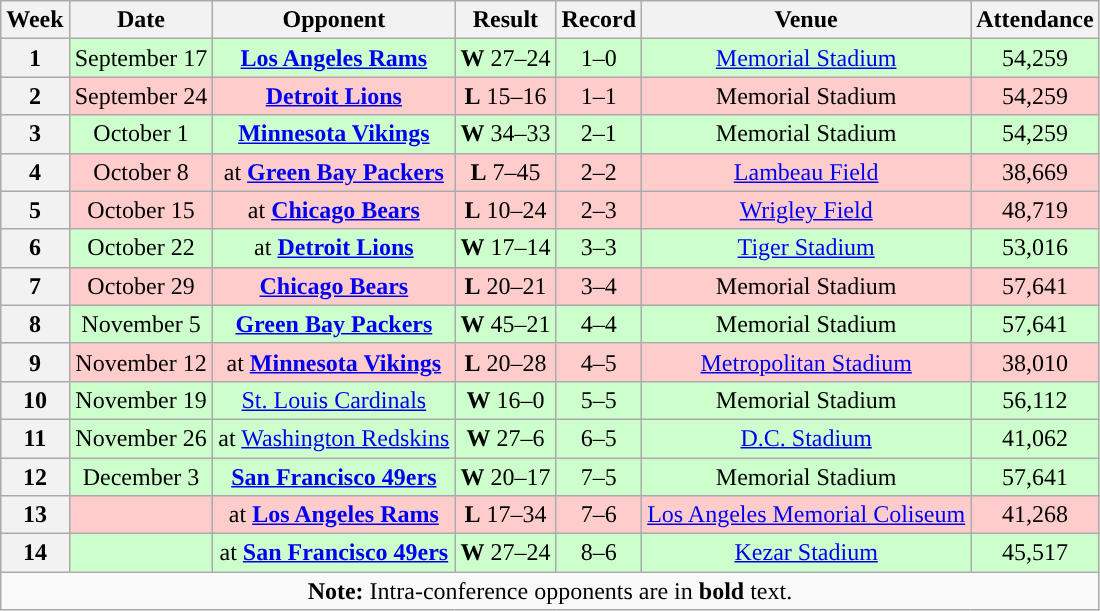<table class="wikitable" style="text-align:center">
<tr>
<th>Week</th>
<th>Date</th>
<th>Opponent</th>
<th>Result</th>
<th>Record</th>
<th>Venue</th>
<th>Attendance</th>
</tr>
<tr style="background:#cfc">
<th>1</th>
<td>September 17</td>
<td><strong><a href='#'>Los Angeles Rams</a></strong></td>
<td><strong>W</strong> 27–24</td>
<td>1–0</td>
<td><a href='#'>Memorial Stadium</a></td>
<td>54,259</td>
</tr>
<tr style="background:#fcc">
<th>2</th>
<td>September 24</td>
<td><strong><a href='#'>Detroit Lions</a></strong></td>
<td><strong>L</strong> 15–16</td>
<td>1–1</td>
<td>Memorial Stadium</td>
<td>54,259</td>
</tr>
<tr style="background:#cfc">
<th>3</th>
<td>October 1</td>
<td><strong><a href='#'>Minnesota Vikings</a></strong></td>
<td><strong>W</strong> 34–33</td>
<td>2–1</td>
<td>Memorial Stadium</td>
<td>54,259</td>
</tr>
<tr style="background:#fcc">
<th>4</th>
<td>October 8</td>
<td>at <strong><a href='#'>Green Bay Packers</a></strong></td>
<td><strong>L</strong> 7–45</td>
<td>2–2</td>
<td><a href='#'>Lambeau Field</a></td>
<td>38,669</td>
</tr>
<tr style="background:#fcc">
<th>5</th>
<td>October 15</td>
<td>at <strong><a href='#'>Chicago Bears</a></strong></td>
<td><strong>L</strong> 10–24</td>
<td>2–3</td>
<td><a href='#'>Wrigley Field</a></td>
<td>48,719</td>
</tr>
<tr style="background:#cfc">
<th>6</th>
<td>October 22</td>
<td>at <strong><a href='#'>Detroit Lions</a></strong></td>
<td><strong>W</strong> 17–14</td>
<td>3–3</td>
<td><a href='#'>Tiger Stadium</a></td>
<td>53,016</td>
</tr>
<tr style="background:#fcc">
<th>7</th>
<td>October 29</td>
<td><strong><a href='#'>Chicago Bears</a></strong></td>
<td><strong>L</strong> 20–21</td>
<td>3–4</td>
<td>Memorial Stadium</td>
<td>57,641</td>
</tr>
<tr style="background:#cfc">
<th>8</th>
<td>November 5</td>
<td><strong><a href='#'>Green Bay Packers</a></strong></td>
<td><strong>W</strong> 45–21</td>
<td>4–4</td>
<td>Memorial Stadium</td>
<td>57,641</td>
</tr>
<tr style="background:#fcc">
<th>9</th>
<td>November 12</td>
<td>at <strong><a href='#'>Minnesota Vikings</a></strong></td>
<td><strong>L</strong> 20–28</td>
<td>4–5</td>
<td><a href='#'>Metropolitan Stadium</a></td>
<td>38,010</td>
</tr>
<tr style="background:#cfc">
<th>10</th>
<td>November 19</td>
<td><a href='#'>St. Louis Cardinals</a></td>
<td><strong>W</strong> 16–0</td>
<td>5–5</td>
<td>Memorial Stadium</td>
<td>56,112</td>
</tr>
<tr style="background:#cfc">
<th>11</th>
<td>November 26</td>
<td>at <a href='#'>Washington Redskins</a></td>
<td><strong>W</strong> 27–6</td>
<td>6–5</td>
<td><a href='#'>D.C. Stadium</a></td>
<td>41,062</td>
</tr>
<tr style="background:#cfc">
<th>12</th>
<td>December 3</td>
<td><strong><a href='#'>San Francisco 49ers</a></strong></td>
<td><strong>W</strong> 20–17</td>
<td>7–5</td>
<td>Memorial Stadium</td>
<td>57,641</td>
</tr>
<tr style="background:#fcc">
<th>13</th>
<td></td>
<td>at <strong><a href='#'>Los Angeles Rams</a></strong></td>
<td><strong>L</strong> 17–34</td>
<td>7–6</td>
<td><a href='#'>Los Angeles Memorial Coliseum</a></td>
<td>41,268</td>
</tr>
<tr style="background:#cfc">
<th>14</th>
<td></td>
<td>at <strong><a href='#'>San Francisco 49ers</a></strong></td>
<td><strong>W</strong> 27–24</td>
<td>8–6</td>
<td><a href='#'>Kezar Stadium</a></td>
<td>45,517</td>
</tr>
<tr>
<td colspan="8"><strong>Note:</strong> Intra-conference opponents are in <strong>bold</strong> text.</td>
</tr>
</table>
